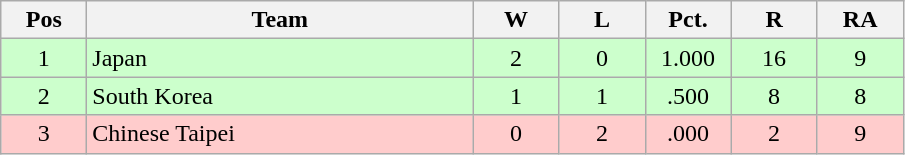<table class="wikitable sortable" style="text-align:center;">
<tr>
<th width=50>Pos</th>
<th width=250>Team</th>
<th width=50>W</th>
<th width=50>L</th>
<th width=50>Pct.</th>
<th width=50>R</th>
<th width=50>RA</th>
</tr>
<tr bgcolor="#ccffcc">
<td>1</td>
<td align=left> Japan</td>
<td>2</td>
<td>0</td>
<td>1.000</td>
<td>16</td>
<td>9</td>
</tr>
<tr bgcolor="#ccffcc">
<td>2</td>
<td align=left> South Korea</td>
<td>1</td>
<td>1</td>
<td>.500</td>
<td>8</td>
<td>8</td>
</tr>
<tr bgcolor="#ffcccc">
<td>3</td>
<td align=left> Chinese Taipei</td>
<td>0</td>
<td>2</td>
<td>.000</td>
<td>2</td>
<td>9</td>
</tr>
</table>
